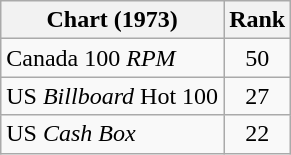<table class="wikitable sortable">
<tr>
<th align="left">Chart (1973)</th>
<th style="text-align:center;">Rank</th>
</tr>
<tr>
<td>Canada 100 <em>RPM</em></td>
<td style="text-align:center;">50</td>
</tr>
<tr>
<td>US <em>Billboard</em> Hot 100</td>
<td style="text-align:center;">27</td>
</tr>
<tr>
<td>US <em>Cash Box</em></td>
<td style="text-align:center;">22</td>
</tr>
</table>
